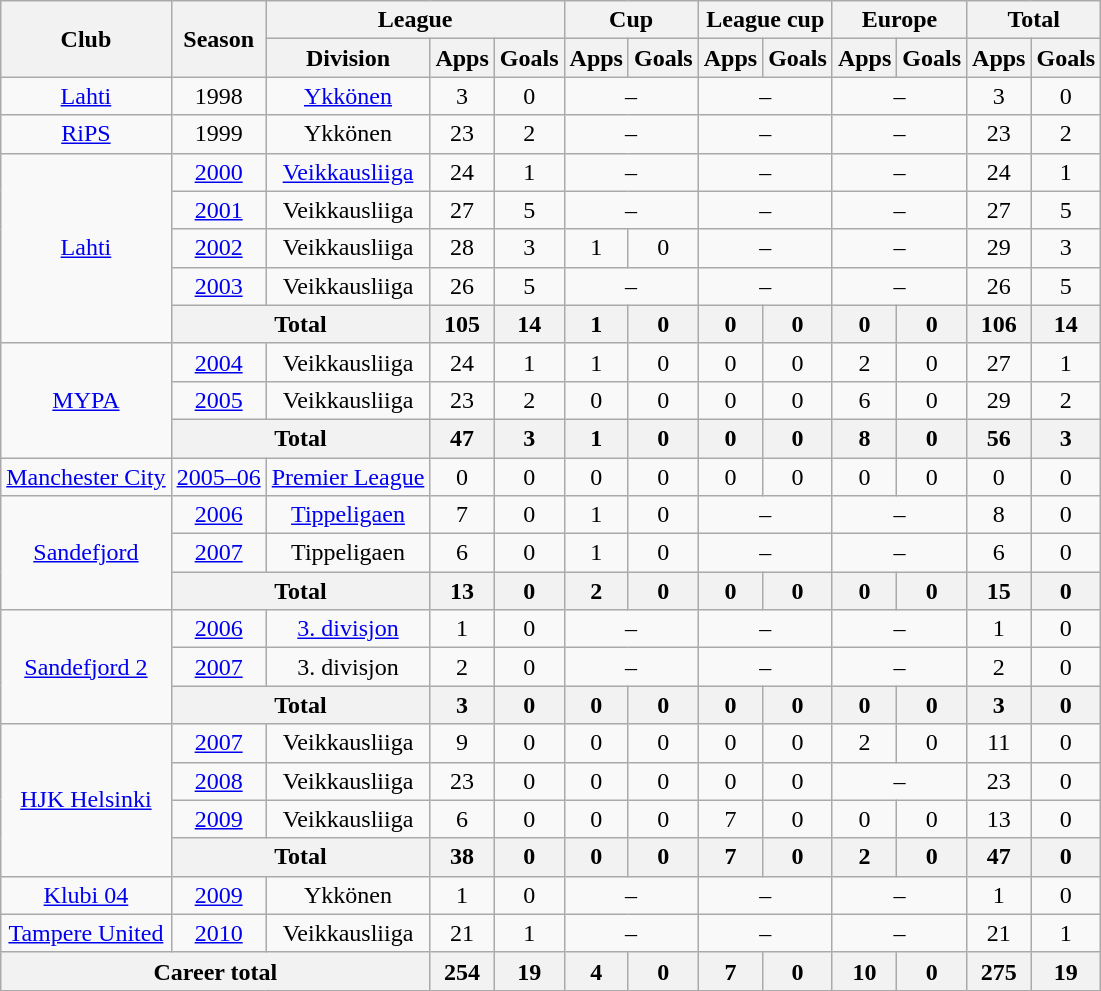<table class="wikitable" style="text-align:center">
<tr>
<th rowspan="2">Club</th>
<th rowspan="2">Season</th>
<th colspan="3">League</th>
<th colspan="2">Cup</th>
<th colspan="2">League cup</th>
<th colspan="2">Europe</th>
<th colspan="2">Total</th>
</tr>
<tr>
<th>Division</th>
<th>Apps</th>
<th>Goals</th>
<th>Apps</th>
<th>Goals</th>
<th>Apps</th>
<th>Goals</th>
<th>Apps</th>
<th>Goals</th>
<th>Apps</th>
<th>Goals</th>
</tr>
<tr>
<td><a href='#'>Lahti</a></td>
<td>1998</td>
<td><a href='#'>Ykkönen</a></td>
<td>3</td>
<td>0</td>
<td colspan=2>–</td>
<td colspan=2>–</td>
<td colspan=2>–</td>
<td>3</td>
<td>0</td>
</tr>
<tr>
<td><a href='#'>RiPS</a></td>
<td>1999</td>
<td>Ykkönen</td>
<td>23</td>
<td>2</td>
<td colspan=2>–</td>
<td colspan=2>–</td>
<td colspan=2>–</td>
<td>23</td>
<td>2</td>
</tr>
<tr>
<td rowspan=5><a href='#'>Lahti</a></td>
<td><a href='#'>2000</a></td>
<td><a href='#'>Veikkausliiga</a></td>
<td>24</td>
<td>1</td>
<td colspan=2>–</td>
<td colspan=2>–</td>
<td colspan=2>–</td>
<td>24</td>
<td>1</td>
</tr>
<tr>
<td><a href='#'>2001</a></td>
<td>Veikkausliiga</td>
<td>27</td>
<td>5</td>
<td colspan=2>–</td>
<td colspan=2>–</td>
<td colspan=2>–</td>
<td>27</td>
<td>5</td>
</tr>
<tr>
<td><a href='#'>2002</a></td>
<td>Veikkausliiga</td>
<td>28</td>
<td>3</td>
<td>1</td>
<td>0</td>
<td colspan=2>–</td>
<td colspan=2>–</td>
<td>29</td>
<td>3</td>
</tr>
<tr>
<td><a href='#'>2003</a></td>
<td>Veikkausliiga</td>
<td>26</td>
<td>5</td>
<td colspan=2>–</td>
<td colspan=2>–</td>
<td colspan=2>–</td>
<td>26</td>
<td>5</td>
</tr>
<tr>
<th colspan=2>Total</th>
<th>105</th>
<th>14</th>
<th>1</th>
<th>0</th>
<th>0</th>
<th>0</th>
<th>0</th>
<th>0</th>
<th>106</th>
<th>14</th>
</tr>
<tr>
<td rowspan=3><a href='#'>MYPA</a></td>
<td><a href='#'>2004</a></td>
<td>Veikkausliiga</td>
<td>24</td>
<td>1</td>
<td>1</td>
<td>0</td>
<td>0</td>
<td>0</td>
<td>2</td>
<td>0</td>
<td>27</td>
<td>1</td>
</tr>
<tr>
<td><a href='#'>2005</a></td>
<td>Veikkausliiga</td>
<td>23</td>
<td>2</td>
<td>0</td>
<td>0</td>
<td>0</td>
<td>0</td>
<td>6</td>
<td>0</td>
<td>29</td>
<td>2</td>
</tr>
<tr>
<th colspan=2>Total</th>
<th>47</th>
<th>3</th>
<th>1</th>
<th>0</th>
<th>0</th>
<th>0</th>
<th>8</th>
<th>0</th>
<th>56</th>
<th>3</th>
</tr>
<tr>
<td><a href='#'>Manchester City</a></td>
<td><a href='#'>2005–06</a></td>
<td><a href='#'>Premier League</a></td>
<td>0</td>
<td>0</td>
<td>0</td>
<td>0</td>
<td>0</td>
<td>0</td>
<td>0</td>
<td>0</td>
<td>0</td>
<td>0</td>
</tr>
<tr>
<td rowspan=3><a href='#'>Sandefjord</a></td>
<td><a href='#'>2006</a></td>
<td><a href='#'>Tippeligaen</a></td>
<td>7</td>
<td>0</td>
<td>1</td>
<td>0</td>
<td colspan=2>–</td>
<td colspan=2>–</td>
<td>8</td>
<td>0</td>
</tr>
<tr>
<td><a href='#'>2007</a></td>
<td>Tippeligaen</td>
<td>6</td>
<td>0</td>
<td>1</td>
<td>0</td>
<td colspan=2>–</td>
<td colspan=2>–</td>
<td>6</td>
<td>0</td>
</tr>
<tr>
<th colspan=2>Total</th>
<th>13</th>
<th>0</th>
<th>2</th>
<th>0</th>
<th>0</th>
<th>0</th>
<th>0</th>
<th>0</th>
<th>15</th>
<th>0</th>
</tr>
<tr>
<td rowspan=3><a href='#'>Sandefjord 2</a></td>
<td><a href='#'>2006</a></td>
<td><a href='#'>3. divisjon</a></td>
<td>1</td>
<td>0</td>
<td colspan=2>–</td>
<td colspan=2>–</td>
<td colspan=2>–</td>
<td>1</td>
<td>0</td>
</tr>
<tr>
<td><a href='#'>2007</a></td>
<td>3. divisjon</td>
<td>2</td>
<td>0</td>
<td colspan=2>–</td>
<td colspan=2>–</td>
<td colspan=2>–</td>
<td>2</td>
<td>0</td>
</tr>
<tr>
<th colspan=2>Total</th>
<th>3</th>
<th>0</th>
<th>0</th>
<th>0</th>
<th>0</th>
<th>0</th>
<th>0</th>
<th>0</th>
<th>3</th>
<th>0</th>
</tr>
<tr>
<td rowspan=4><a href='#'>HJK Helsinki</a></td>
<td><a href='#'>2007</a></td>
<td>Veikkausliiga</td>
<td>9</td>
<td>0</td>
<td>0</td>
<td>0</td>
<td>0</td>
<td>0</td>
<td>2</td>
<td>0</td>
<td>11</td>
<td>0</td>
</tr>
<tr>
<td><a href='#'>2008</a></td>
<td>Veikkausliiga</td>
<td>23</td>
<td>0</td>
<td>0</td>
<td>0</td>
<td>0</td>
<td>0</td>
<td colspan=2>–</td>
<td>23</td>
<td>0</td>
</tr>
<tr>
<td><a href='#'>2009</a></td>
<td>Veikkausliiga</td>
<td>6</td>
<td>0</td>
<td>0</td>
<td>0</td>
<td>7</td>
<td>0</td>
<td>0</td>
<td>0</td>
<td>13</td>
<td>0</td>
</tr>
<tr>
<th colspan=2>Total</th>
<th>38</th>
<th>0</th>
<th>0</th>
<th>0</th>
<th>7</th>
<th>0</th>
<th>2</th>
<th>0</th>
<th>47</th>
<th>0</th>
</tr>
<tr>
<td><a href='#'>Klubi 04</a></td>
<td><a href='#'>2009</a></td>
<td>Ykkönen</td>
<td>1</td>
<td>0</td>
<td colspan=2>–</td>
<td colspan=2>–</td>
<td colspan=2>–</td>
<td>1</td>
<td>0</td>
</tr>
<tr>
<td><a href='#'>Tampere United</a></td>
<td><a href='#'>2010</a></td>
<td>Veikkausliiga</td>
<td>21</td>
<td>1</td>
<td colspan=2>–</td>
<td colspan=2>–</td>
<td colspan=2>–</td>
<td>21</td>
<td>1</td>
</tr>
<tr>
<th colspan="3">Career total</th>
<th>254</th>
<th>19</th>
<th>4</th>
<th>0</th>
<th>7</th>
<th>0</th>
<th>10</th>
<th>0</th>
<th>275</th>
<th>19</th>
</tr>
</table>
